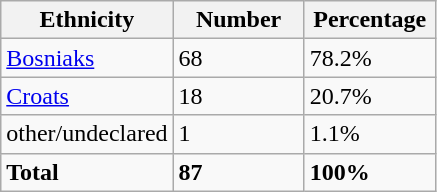<table class="wikitable">
<tr>
<th width="100px">Ethnicity</th>
<th width="80px">Number</th>
<th width="80px">Percentage</th>
</tr>
<tr>
<td><a href='#'>Bosniaks</a></td>
<td>68</td>
<td>78.2%</td>
</tr>
<tr>
<td><a href='#'>Croats</a></td>
<td>18</td>
<td>20.7%</td>
</tr>
<tr>
<td>other/undeclared</td>
<td>1</td>
<td>1.1%</td>
</tr>
<tr>
<td><strong>Total</strong></td>
<td><strong>87</strong></td>
<td><strong>100%</strong></td>
</tr>
</table>
